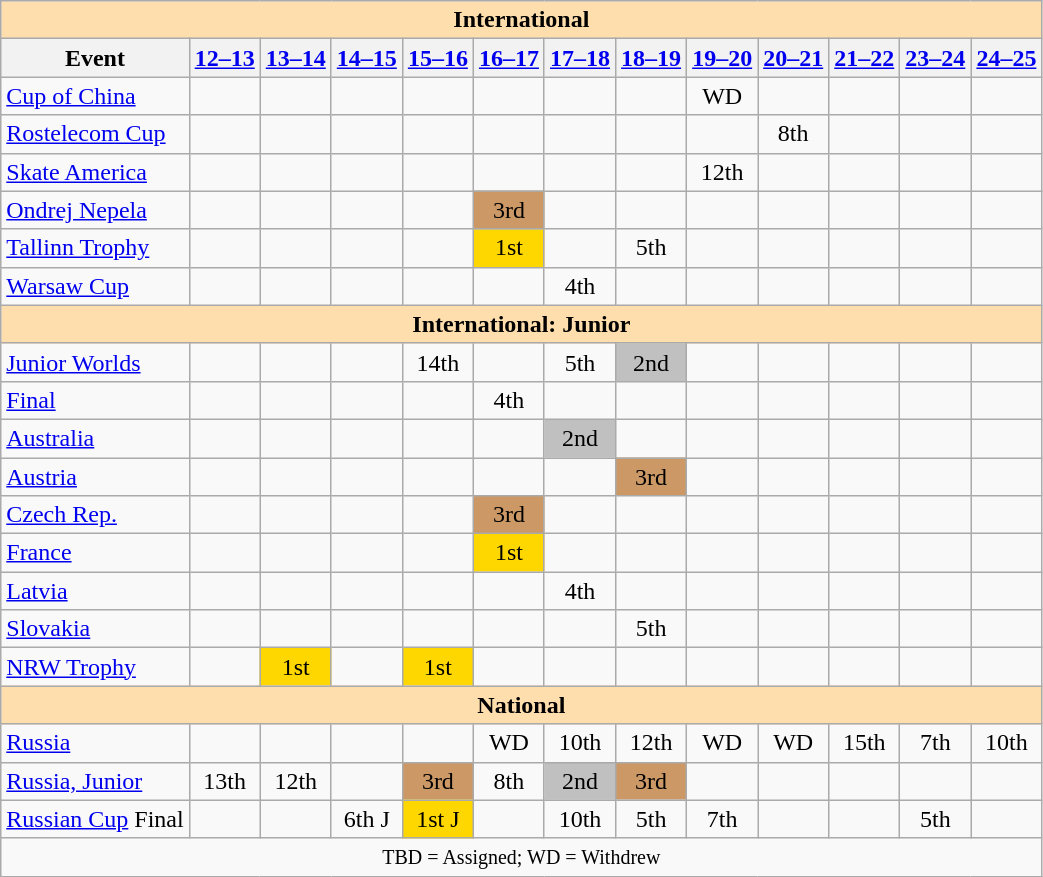<table class="wikitable" style="text-align:center">
<tr>
<th style="background-color: #ffdead; " colspan=13 align=center>International</th>
</tr>
<tr>
<th>Event</th>
<th><a href='#'>12–13</a></th>
<th><a href='#'>13–14</a></th>
<th><a href='#'>14–15</a></th>
<th><a href='#'>15–16</a></th>
<th><a href='#'>16–17</a></th>
<th><a href='#'>17–18</a></th>
<th><a href='#'>18–19</a></th>
<th><a href='#'>19–20</a></th>
<th><a href='#'>20–21</a></th>
<th><a href='#'>21–22</a></th>
<th><a href='#'>23–24</a></th>
<th><a href='#'>24–25</a></th>
</tr>
<tr>
<td align=left> <a href='#'>Cup of China</a></td>
<td></td>
<td></td>
<td></td>
<td></td>
<td></td>
<td></td>
<td></td>
<td>WD</td>
<td></td>
<td></td>
<td></td>
<td></td>
</tr>
<tr>
<td align=left> <a href='#'>Rostelecom Cup</a></td>
<td></td>
<td></td>
<td></td>
<td></td>
<td></td>
<td></td>
<td></td>
<td></td>
<td>8th</td>
<td></td>
<td></td>
<td></td>
</tr>
<tr>
<td align=left> <a href='#'>Skate America</a></td>
<td></td>
<td></td>
<td></td>
<td></td>
<td></td>
<td></td>
<td></td>
<td>12th</td>
<td></td>
<td></td>
<td></td>
<td></td>
</tr>
<tr>
<td align=left> <a href='#'>Ondrej Nepela</a></td>
<td></td>
<td></td>
<td></td>
<td></td>
<td bgcolor=cc9966>3rd</td>
<td></td>
<td></td>
<td></td>
<td></td>
<td></td>
<td></td>
<td></td>
</tr>
<tr>
<td align=left> <a href='#'>Tallinn Trophy</a></td>
<td></td>
<td></td>
<td></td>
<td></td>
<td bgcolor=gold>1st</td>
<td></td>
<td>5th</td>
<td></td>
<td></td>
<td></td>
<td></td>
<td></td>
</tr>
<tr>
<td align=left> <a href='#'>Warsaw Cup</a></td>
<td></td>
<td></td>
<td></td>
<td></td>
<td></td>
<td>4th</td>
<td></td>
<td></td>
<td></td>
<td></td>
<td></td>
<td></td>
</tr>
<tr>
<th style="background-color: #ffdead; " colspan=13 align=center>International: Junior</th>
</tr>
<tr>
<td align=left><a href='#'>Junior Worlds</a></td>
<td></td>
<td></td>
<td></td>
<td>14th</td>
<td></td>
<td>5th</td>
<td bgcolor=silver>2nd</td>
<td></td>
<td></td>
<td></td>
<td></td>
<td></td>
</tr>
<tr>
<td align=left> <a href='#'>Final</a></td>
<td></td>
<td></td>
<td></td>
<td></td>
<td>4th</td>
<td></td>
<td></td>
<td></td>
<td></td>
<td></td>
<td></td>
<td></td>
</tr>
<tr>
<td align=left> <a href='#'>Australia</a></td>
<td></td>
<td></td>
<td></td>
<td></td>
<td></td>
<td bgcolor=silver>2nd</td>
<td></td>
<td></td>
<td></td>
<td></td>
<td></td>
<td></td>
</tr>
<tr>
<td align=left> <a href='#'>Austria</a></td>
<td></td>
<td></td>
<td></td>
<td></td>
<td></td>
<td></td>
<td bgcolor=cc9966>3rd</td>
<td></td>
<td></td>
<td></td>
<td></td>
<td></td>
</tr>
<tr>
<td align=left> <a href='#'>Czech Rep.</a></td>
<td></td>
<td></td>
<td></td>
<td></td>
<td bgcolor=cc9966>3rd</td>
<td></td>
<td></td>
<td></td>
<td></td>
<td></td>
<td></td>
<td></td>
</tr>
<tr>
<td align=left> <a href='#'>France</a></td>
<td></td>
<td></td>
<td></td>
<td></td>
<td bgcolor=gold>1st</td>
<td></td>
<td></td>
<td></td>
<td></td>
<td></td>
<td></td>
<td></td>
</tr>
<tr>
<td align=left> <a href='#'>Latvia</a></td>
<td></td>
<td></td>
<td></td>
<td></td>
<td></td>
<td>4th</td>
<td></td>
<td></td>
<td></td>
<td></td>
<td></td>
<td></td>
</tr>
<tr>
<td align=left> <a href='#'>Slovakia</a></td>
<td></td>
<td></td>
<td></td>
<td></td>
<td></td>
<td></td>
<td>5th</td>
<td></td>
<td></td>
<td></td>
<td></td>
<td></td>
</tr>
<tr>
<td align=left><a href='#'>NRW Trophy</a></td>
<td></td>
<td bgcolor=gold>1st</td>
<td></td>
<td bgcolor=gold>1st</td>
<td></td>
<td></td>
<td></td>
<td></td>
<td></td>
<td></td>
<td></td>
<td></td>
</tr>
<tr>
<th style="background-color: #ffdead; " colspan=13 align=center>National</th>
</tr>
<tr>
<td align=left><a href='#'>Russia</a></td>
<td></td>
<td></td>
<td></td>
<td></td>
<td>WD</td>
<td>10th</td>
<td>12th</td>
<td>WD</td>
<td>WD</td>
<td>15th</td>
<td>7th</td>
<td>10th</td>
</tr>
<tr>
<td align=left><a href='#'>Russia, Junior</a></td>
<td>13th</td>
<td>12th</td>
<td></td>
<td bgcolor=cc9966>3rd</td>
<td>8th</td>
<td bgcolor=silver>2nd</td>
<td bgcolor=cc9966>3rd</td>
<td></td>
<td></td>
<td></td>
<td></td>
<td></td>
</tr>
<tr>
<td align=left><a href='#'>Russian Cup</a> Final</td>
<td></td>
<td></td>
<td>6th J</td>
<td bgcolor=gold>1st J</td>
<td></td>
<td>10th</td>
<td>5th</td>
<td>7th</td>
<td></td>
<td></td>
<td>5th</td>
<td></td>
</tr>
<tr>
<td colspan=13 align=center><small> TBD = Assigned; WD = Withdrew </small></td>
</tr>
</table>
